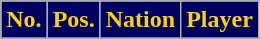<table class="wikitable sortable">
<tr>
<th style="background:#000060; color:#FCD401;" scope="col">No.</th>
<th style="background:#000060; color:#FCD401;" scope="col">Pos.</th>
<th style="background:#000060; color:#FCD401;" scope="col">Nation</th>
<th style="background:#000060; color:#FCD401;" scope="col">Player</th>
</tr>
<tr>
</tr>
</table>
